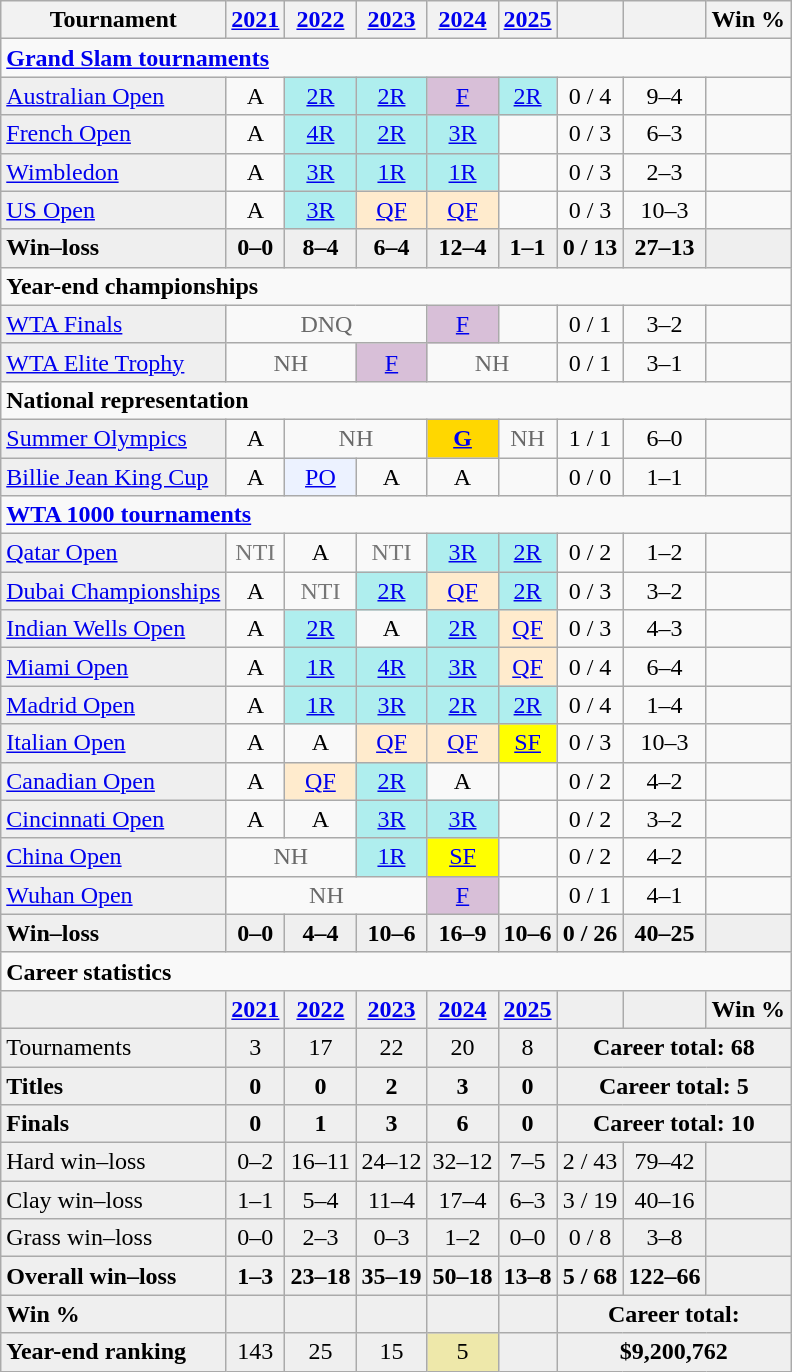<table class=wikitable style=text-align:center>
<tr>
<th>Tournament</th>
<th><a href='#'>2021</a></th>
<th><a href='#'>2022</a></th>
<th><a href='#'>2023</a></th>
<th><a href='#'>2024</a></th>
<th><a href='#'>2025</a></th>
<th></th>
<th></th>
<th>Win %</th>
</tr>
<tr>
<td colspan="9" style="text-align:left"><strong><a href='#'>Grand Slam tournaments</a></strong></td>
</tr>
<tr>
<td style=background:#efefef;text-align:left><a href='#'>Australian Open</a></td>
<td>A</td>
<td bgcolor=afeeee><a href='#'>2R</a></td>
<td bgcolor=afeeee><a href='#'>2R</a></td>
<td bgcolor=thistle><a href='#'>F</a></td>
<td bgcolor=afeeee><a href='#'>2R</a></td>
<td>0 / 4</td>
<td>9–4</td>
<td></td>
</tr>
<tr>
<td style=background:#efefef;text-align:left><a href='#'>French Open</a></td>
<td>A</td>
<td bgcolor=afeeee><a href='#'>4R</a></td>
<td bgcolor=afeeee><a href='#'>2R</a></td>
<td bgcolor=afeeee><a href='#'>3R</a></td>
<td></td>
<td>0 / 3</td>
<td>6–3</td>
<td></td>
</tr>
<tr>
<td style=background:#efefef;text-align:left><a href='#'>Wimbledon</a></td>
<td>A</td>
<td bgcolor=afeeee><a href='#'>3R</a></td>
<td bgcolor=afeeee><a href='#'>1R</a></td>
<td bgcolor=afeeee><a href='#'>1R</a></td>
<td></td>
<td>0 / 3</td>
<td>2–3</td>
<td></td>
</tr>
<tr>
<td style=background:#efefef;text-align:left><a href='#'>US Open</a></td>
<td>A</td>
<td bgcolor=afeeee><a href='#'>3R</a></td>
<td bgcolor=ffebcd><a href='#'>QF</a></td>
<td bgcolor=ffebcd><a href='#'>QF</a></td>
<td></td>
<td>0 / 3</td>
<td>10–3</td>
<td></td>
</tr>
<tr style=font-weight:bold;background:#efefef>
<td style=text-align:left>Win–loss</td>
<td>0–0</td>
<td>8–4</td>
<td>6–4</td>
<td>12–4</td>
<td>1–1</td>
<td>0 / 13</td>
<td>27–13</td>
<td></td>
</tr>
<tr>
<td colspan="9" style="text-align:left"><strong>Year-end championships</strong></td>
</tr>
<tr>
<td style=background:#efefef;text-align:left><a href='#'>WTA Finals</a></td>
<td colspan=3 style=color:#696969>DNQ</td>
<td style=background:thistle><a href='#'>F</a></td>
<td></td>
<td>0 / 1</td>
<td>3–2</td>
<td></td>
</tr>
<tr>
<td style=background:#efefef;text-align:left><a href='#'>WTA Elite Trophy</a></td>
<td colspan=2 style=color:#696969>NH</td>
<td style=background:thistle><a href='#'>F</a></td>
<td colspan=2 style=color:#696969>NH</td>
<td>0 / 1</td>
<td>3–1</td>
<td></td>
</tr>
<tr>
<td colspan="9" style="text-align:left"><strong>National representation</strong></td>
</tr>
<tr>
<td style="text-align:left;background:#efefef"><a href='#'>Summer Olympics</a></td>
<td>A</td>
<td colspan=2 style=color:#696969>NH</td>
<td bgcolor=gold><a href='#'><strong>G</strong></a></td>
<td style=color:#696969>NH</td>
<td>1 / 1</td>
<td>6–0</td>
<td></td>
</tr>
<tr>
<td style=background:#efefef;text-align:left><a href='#'>Billie Jean King Cup</a></td>
<td>A</td>
<td style=background:#ecf2ff><a href='#'>PO</a></td>
<td>A</td>
<td>A</td>
<td></td>
<td>0 / 0</td>
<td>1–1</td>
<td></td>
</tr>
<tr>
<td colspan="9" style="text-align:left"><strong><a href='#'>WTA 1000 tournaments</a></strong></td>
</tr>
<tr>
<td style=background:#efefef;text-align:left><a href='#'>Qatar Open</a></td>
<td style=color:#767676>NTI</td>
<td>A</td>
<td style=color:#767676>NTI</td>
<td bgcolor=afeeee><a href='#'>3R</a></td>
<td bgcolor=afeeee><a href='#'>2R</a></td>
<td>0 / 2</td>
<td>1–2</td>
<td></td>
</tr>
<tr>
<td style=background:#efefef;text-align:left><a href='#'>Dubai Championships</a></td>
<td>A</td>
<td style=color:#767676>NTI</td>
<td style=background:#afeeee><a href='#'>2R</a></td>
<td style=background:#ffebcd><a href='#'>QF</a></td>
<td style=background:#afeeee><a href='#'>2R</a></td>
<td>0 / 3</td>
<td>3–2</td>
<td></td>
</tr>
<tr>
<td style=background:#efefef;text-align:left><a href='#'>Indian Wells Open</a></td>
<td>A</td>
<td style=background:#afeeee><a href='#'>2R</a></td>
<td>A</td>
<td style=background:#afeeee><a href='#'>2R</a></td>
<td style=background:#ffebcd><a href='#'>QF</a></td>
<td>0 / 3</td>
<td>4–3</td>
<td></td>
</tr>
<tr>
<td style=background:#efefef;text-align:left><a href='#'>Miami Open</a></td>
<td>A</td>
<td style=background:#afeeee><a href='#'>1R</a></td>
<td style=background:#afeeee><a href='#'>4R</a></td>
<td style=background:#afeeee><a href='#'>3R</a></td>
<td style=background:#ffebcd><a href='#'>QF</a></td>
<td>0 / 4</td>
<td>6–4</td>
<td></td>
</tr>
<tr>
<td style=background:#efefef;text-align:left><a href='#'>Madrid Open</a></td>
<td>A</td>
<td style=background:#afeeee><a href='#'>1R</a></td>
<td style=background:#afeeee><a href='#'>3R</a></td>
<td style=background:#afeeee><a href='#'>2R</a></td>
<td style=background:#afeeee><a href='#'>2R</a></td>
<td>0 / 4</td>
<td>1–4</td>
<td></td>
</tr>
<tr>
<td style=background:#efefef;text-align:left><a href='#'>Italian Open</a></td>
<td>A</td>
<td>A</td>
<td style=background:#ffebcd><a href='#'>QF</a></td>
<td style=background:#ffebcd><a href='#'>QF</a></td>
<td style=background:yellow><a href='#'>SF</a></td>
<td>0 / 3</td>
<td>10–3</td>
<td></td>
</tr>
<tr>
<td style=background:#efefef;text-align:left><a href='#'>Canadian Open</a></td>
<td>A</td>
<td style=background:#ffebcd><a href='#'>QF</a></td>
<td style=background:#afeeee><a href='#'>2R</a></td>
<td>A</td>
<td></td>
<td>0 / 2</td>
<td>4–2</td>
<td></td>
</tr>
<tr>
<td style=background:#efefef;text-align:left><a href='#'>Cincinnati Open</a></td>
<td>A</td>
<td>A</td>
<td style=background:#afeeee><a href='#'>3R</a></td>
<td style=background:#afeeee><a href='#'>3R</a></td>
<td></td>
<td>0 / 2</td>
<td>3–2</td>
<td></td>
</tr>
<tr>
<td style=background:#efefef;text-align:left><a href='#'>China Open</a></td>
<td colspan=2 style=color:#696969>NH</td>
<td style=background:#afeeee><a href='#'>1R</a></td>
<td style=background:yellow><a href='#'>SF</a></td>
<td></td>
<td>0 / 2</td>
<td>4–2</td>
<td></td>
</tr>
<tr>
<td style=background:#efefef;text-align:left><a href='#'>Wuhan Open</a></td>
<td colspan=3 style=color:#696969>NH</td>
<td style=background:thistle><a href='#'>F</a></td>
<td></td>
<td>0 / 1</td>
<td>4–1</td>
<td></td>
</tr>
<tr style=font-weight:bold;background:#efefef>
<td style=text-align:left>Win–loss</td>
<td>0–0</td>
<td>4–4</td>
<td>10–6</td>
<td>16–9</td>
<td>10–6</td>
<td>0 / 26</td>
<td>40–25</td>
<td></td>
</tr>
<tr>
<td colspan="9" style="text-align:left"><strong>Career statistics</strong></td>
</tr>
<tr style=font-weight:bold;background:#efefef>
<td></td>
<td><a href='#'>2021</a></td>
<td><a href='#'>2022</a></td>
<td><a href='#'>2023</a></td>
<td><a href='#'>2024</a></td>
<td><a href='#'>2025</a></td>
<td></td>
<td></td>
<td>Win %</td>
</tr>
<tr style=background:#efefef>
<td style=text-align:left>Tournaments</td>
<td>3</td>
<td>17</td>
<td>22</td>
<td>20</td>
<td>8</td>
<td colspan=3><strong>Career total: 68</strong></td>
</tr>
<tr style=font-weight:bold;background:#efefef>
<td style=text-align:left>Titles</td>
<td>0</td>
<td>0</td>
<td>2</td>
<td>3</td>
<td>0</td>
<td colspan=3>Career total: 5</td>
</tr>
<tr style=font-weight:bold;background:#efefef>
<td style=text-align:left>Finals</td>
<td>0</td>
<td>1</td>
<td>3</td>
<td>6</td>
<td>0</td>
<td colspan=3>Career total: 10</td>
</tr>
<tr style=background:#efefef>
<td style=text-align:left>Hard win–loss</td>
<td>0–2</td>
<td>16–11</td>
<td>24–12</td>
<td>32–12</td>
<td>7–5</td>
<td>2 / 43</td>
<td>79–42</td>
<td></td>
</tr>
<tr style=background:#efefef>
<td style=text-align:left>Clay win–loss</td>
<td>1–1</td>
<td>5–4</td>
<td>11–4</td>
<td>17–4</td>
<td>6–3</td>
<td>3 / 19</td>
<td>40–16</td>
<td></td>
</tr>
<tr style=background:#efefef>
<td style=text-align:left>Grass win–loss</td>
<td>0–0</td>
<td>2–3</td>
<td>0–3</td>
<td>1–2</td>
<td>0–0</td>
<td>0 / 8</td>
<td>3–8</td>
<td></td>
</tr>
<tr style=font-weight:bold;background:#efefef>
<td style=text-align:left>Overall win–loss</td>
<td>1–3</td>
<td>23–18</td>
<td>35–19</td>
<td>50–18</td>
<td>13–8</td>
<td>5 / 68</td>
<td>122–66</td>
<td></td>
</tr>
<tr style=font-weight:bold;background:#efefef>
<td style=text-align:left>Win %</td>
<td></td>
<td></td>
<td></td>
<td></td>
<td></td>
<td colspan=3>Career total: </td>
</tr>
<tr style=background:#efefef>
<td style=text-align:left><strong>Year-end ranking</strong></td>
<td>143</td>
<td>25</td>
<td>15</td>
<td style=background:#eee8aa>5</td>
<td></td>
<td colspan=3><strong>$9,200,762</strong></td>
</tr>
</table>
